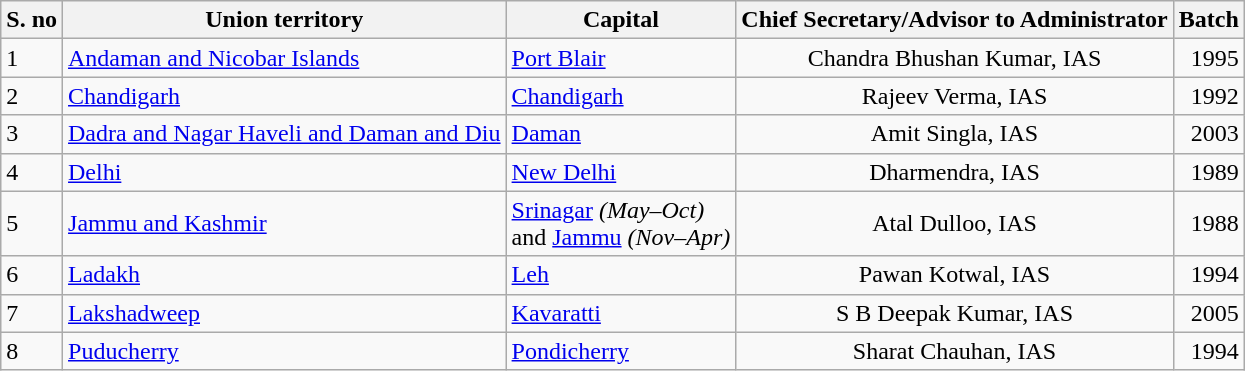<table class="wikitable sortable mw-collapsible">
<tr>
<th style="padding-center:15px;">S. no</th>
<th style="padding-center:15px;">Union territory</th>
<th style="padding-center:15px;">Capital</th>
<th style="padding-center:15px;">Chief Secretary/Advisor to Administrator</th>
<th style="padding-center:15px;">Batch</th>
</tr>
<tr>
<td>1</td>
<td><a href='#'>Andaman and Nicobar Islands</a></td>
<td><a href='#'>Port Blair</a></td>
<td align="center">Chandra Bhushan Kumar, IAS</td>
<td align="right">1995</td>
</tr>
<tr>
<td>2</td>
<td><a href='#'>Chandigarh</a></td>
<td><a href='#'>Chandigarh</a></td>
<td align="center">Rajeev Verma, IAS</td>
<td align="right">1992</td>
</tr>
<tr>
<td>3</td>
<td><a href='#'>Dadra and Nagar Haveli and Daman and Diu</a></td>
<td><a href='#'>Daman</a></td>
<td align="center">Amit Singla, IAS</td>
<td align="right">2003</td>
</tr>
<tr>
<td>4</td>
<td><a href='#'>Delhi</a></td>
<td><a href='#'>New Delhi</a></td>
<td align="center">Dharmendra, IAS</td>
<td align="right">1989</td>
</tr>
<tr>
<td>5</td>
<td><a href='#'>Jammu and Kashmir</a></td>
<td><a href='#'>Srinagar</a> <em>(May–Oct)</em><br>and <a href='#'>Jammu</a> <em>(Nov–Apr)</em></td>
<td align=center>Atal Dulloo, IAS</td>
<td align=right>1988</td>
</tr>
<tr>
<td>6</td>
<td><a href='#'>Ladakh</a></td>
<td><a href='#'>Leh</a></td>
<td align="center">Pawan Kotwal, IAS</td>
<td align="right">1994</td>
</tr>
<tr>
<td>7</td>
<td><a href='#'>Lakshadweep</a></td>
<td><a href='#'>Kavaratti</a></td>
<td align="center">S B Deepak Kumar, IAS</td>
<td align="right">2005</td>
</tr>
<tr>
<td>8</td>
<td><a href='#'>Puducherry</a></td>
<td><a href='#'>Pondicherry</a></td>
<td align="center">Sharat Chauhan, IAS</td>
<td align="right">1994</td>
</tr>
</table>
